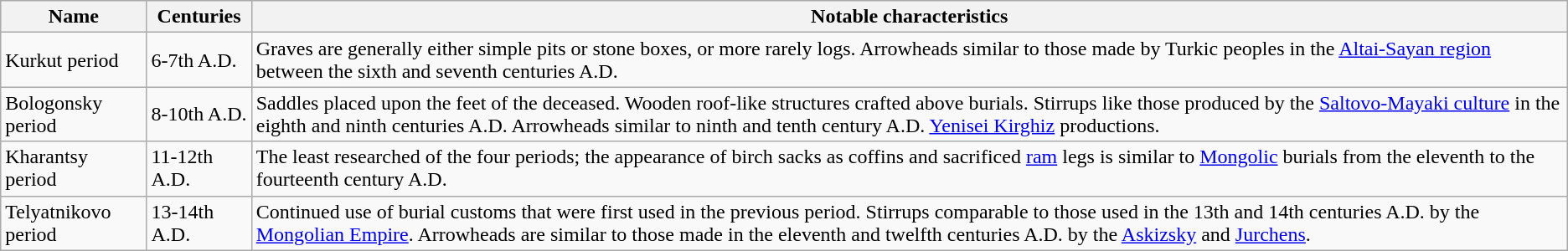<table class="wikitable">
<tr>
<th>Name</th>
<th>Centuries</th>
<th>Notable characteristics</th>
</tr>
<tr>
<td>Kurkut period</td>
<td>6-7th A.D.</td>
<td>Graves are generally either simple pits or stone boxes, or more rarely logs. Arrowheads similar to those made by Turkic peoples in the <a href='#'>Altai-Sayan region</a> between the sixth and seventh centuries A.D.</td>
</tr>
<tr>
<td>Bologonsky period</td>
<td>8-10th A.D.</td>
<td>Saddles placed upon the feet of the deceased. Wooden roof-like structures crafted above burials. Stirrups like those produced by the <a href='#'>Saltovo-Mayaki culture</a> in the eighth and ninth centuries A.D. Arrowheads similar to ninth and tenth century A.D. <a href='#'>Yenisei Kirghiz</a> productions.</td>
</tr>
<tr>
<td>Kharantsy period</td>
<td>11-12th A.D.</td>
<td>The least researched of the four periods; the appearance of birch sacks as coffins and sacrificed <a href='#'>ram</a> legs is similar to <a href='#'>Mongolic</a> burials from the eleventh to the fourteenth century A.D.</td>
</tr>
<tr>
<td>Telyatnikovo period</td>
<td>13-14th A.D.</td>
<td>Continued use of burial customs that were first used in the previous period. Stirrups comparable to those used in the 13th and 14th centuries A.D. by the <a href='#'>Mongolian Empire</a>. Arrowheads are similar to those made in the eleventh and twelfth centuries A.D. by the <a href='#'>Askizsky</a> and <a href='#'>Jurchens</a>.</td>
</tr>
</table>
